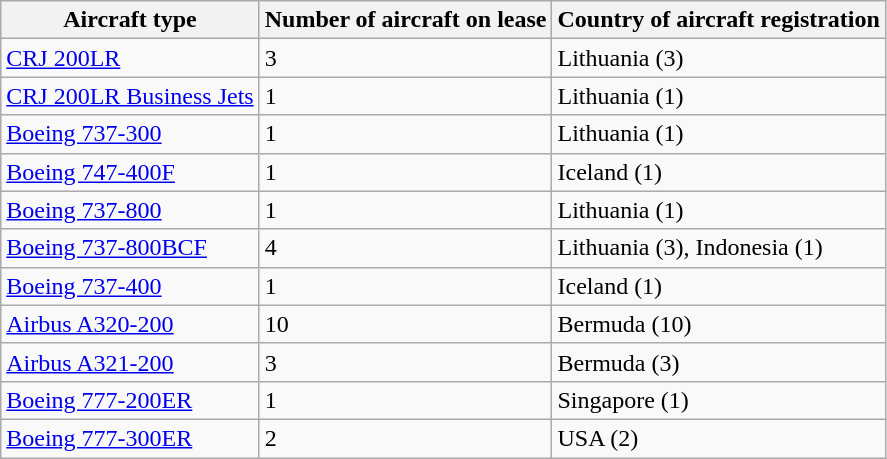<table class="wikitable sortable" style="border-collapse:collapse;">
<tr>
<th>Aircraft type</th>
<th>Number of aircraft on lease</th>
<th>Country of aircraft registration</th>
</tr>
<tr>
<td><a href='#'>CRJ 200LR</a></td>
<td>3</td>
<td>Lithuania (3)</td>
</tr>
<tr>
<td><a href='#'>CRJ 200LR Business Jets</a></td>
<td>1</td>
<td>Lithuania (1)</td>
</tr>
<tr>
<td><a href='#'>Boeing 737-300</a></td>
<td>1</td>
<td>Lithuania (1)</td>
</tr>
<tr>
<td><a href='#'>Boeing 747-400F</a></td>
<td>1</td>
<td>Iceland (1)</td>
</tr>
<tr>
<td><a href='#'>Boeing 737-800</a></td>
<td>1</td>
<td>Lithuania (1)</td>
</tr>
<tr>
<td><a href='#'>Boeing 737-800BCF</a></td>
<td>4</td>
<td>Lithuania (3), Indonesia (1)</td>
</tr>
<tr>
<td><a href='#'>Boeing 737-400</a></td>
<td>1</td>
<td>Iceland (1)</td>
</tr>
<tr>
<td><a href='#'>Airbus A320-200</a></td>
<td>10</td>
<td>Bermuda (10)</td>
</tr>
<tr>
<td><a href='#'>Airbus A321-200</a></td>
<td>3</td>
<td>Bermuda (3)</td>
</tr>
<tr>
<td><a href='#'>Boeing 777-200ER</a></td>
<td>1</td>
<td>Singapore (1)</td>
</tr>
<tr>
<td><a href='#'>Boeing 777-300ER</a></td>
<td>2</td>
<td>USA (2)</td>
</tr>
</table>
